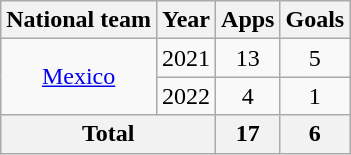<table class="wikitable" style="text-align:center">
<tr>
<th>National team</th>
<th>Year</th>
<th>Apps</th>
<th>Goals</th>
</tr>
<tr>
<td rowspan="2"><a href='#'>Mexico</a></td>
<td>2021</td>
<td>13</td>
<td>5</td>
</tr>
<tr>
<td>2022</td>
<td>4</td>
<td>1</td>
</tr>
<tr>
<th colspan="2">Total</th>
<th>17</th>
<th>6</th>
</tr>
</table>
